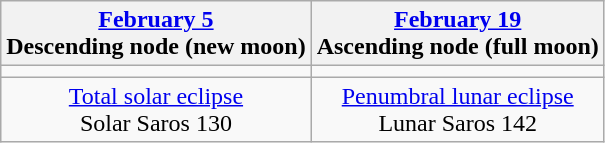<table class="wikitable">
<tr>
<th><a href='#'>February 5</a><br>Descending node (new moon)<br></th>
<th><a href='#'>February 19</a><br>Ascending node (full moon)</th>
</tr>
<tr>
<td></td>
<td></td>
</tr>
<tr align=center>
<td><a href='#'>Total solar eclipse</a><br>Solar Saros 130</td>
<td><a href='#'>Penumbral lunar eclipse</a><br>Lunar Saros 142</td>
</tr>
</table>
